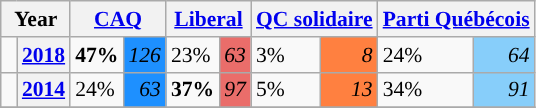<table class="wikitable" style="width:400; font-size:90%; margin-left:1em;">
<tr>
<th colspan="2" scope="col">Year</th>
<th colspan="2" scope="col"><a href='#'>CAQ</a></th>
<th colspan="2" scope="col"><a href='#'>Liberal</a></th>
<th colspan="2" scope="col"><a href='#'>QC solidaire</a></th>
<th colspan="2" scope="col"><a href='#'>Parti Québécois</a></th>
</tr>
<tr>
<td style="width: 0.25em; background-color: "></td>
<th><a href='#'>2018</a></th>
<td><strong>47%</strong></td>
<td style="text-align:right; background:#1E90FF;"><em>126</em></td>
<td>23%</td>
<td style="text-align:right; background:#EA6D6A;"><em>63</em></td>
<td>3%</td>
<td style="text-align:right; background:#FF8040;"><em>8</em></td>
<td>24%</td>
<td style="text-align:right; background:#87CEFA;"><em>64</em></td>
</tr>
<tr>
<td style="width: 0.25em; background-color: "></td>
<th><a href='#'>2014</a></th>
<td>24%</td>
<td style="text-align:right; background:#1E90FF;"><em>63</em></td>
<td><strong>37%</strong></td>
<td style="text-align:right; background:#EA6D6A;"><em>97</em></td>
<td>5%</td>
<td style="text-align:right; background:#FF8040;"><em>13</em></td>
<td>34%</td>
<td style="text-align:right; background:#87CEFA;"><em>91</em></td>
</tr>
<tr>
</tr>
</table>
